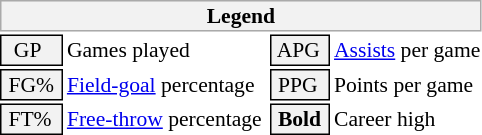<table class="toccolours" style="font-size: 90%; white-space: nowrap;">
<tr>
<th colspan="6" style="background:#f2f2f2; border:1px solid #aaa;">Legend</th>
</tr>
<tr>
<td style="background:#f2f2f2; border:1px solid black;">  GP</td>
<td>Games played</td>
<td style="background:#f2f2f2; border:1px solid black;"> APG </td>
<td><a href='#'>Assists</a> per game</td>
</tr>
<tr>
<td style="background:#f2f2f2; border:1px solid black;"> FG% </td>
<td style="padding-right: 8px"><a href='#'>Field-goal</a> percentage</td>
<td style="background:#f2f2f2; border:1px solid black;"> PPG </td>
<td>Points per game</td>
</tr>
<tr>
<td style="background:#f2f2f2; border:1px solid black;"> FT% </td>
<td><a href='#'>Free-throw</a> percentage</td>
<td style="background-color: #F2F2F2; border: 1px solid black"> <strong>Bold</strong> </td>
<td>Career high</td>
</tr>
</table>
